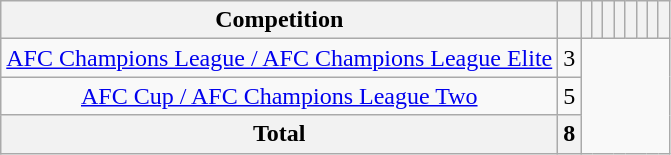<table class="wikitable" style="text-align: center;">
<tr>
<th scope="col">Competition</th>
<th></th>
<th></th>
<th></th>
<th></th>
<th></th>
<th></th>
<th></th>
<th></th>
<th></th>
</tr>
<tr>
<td><a href='#'>AFC Champions League / AFC Champions League Elite</a></td>
<td>3<br></td>
</tr>
<tr>
<td><a href='#'>AFC Cup / AFC Champions League Two</a></td>
<td>5<br></td>
</tr>
<tr>
<th scope="row"><strong>Total</strong></th>
<th>8<br></th>
</tr>
</table>
